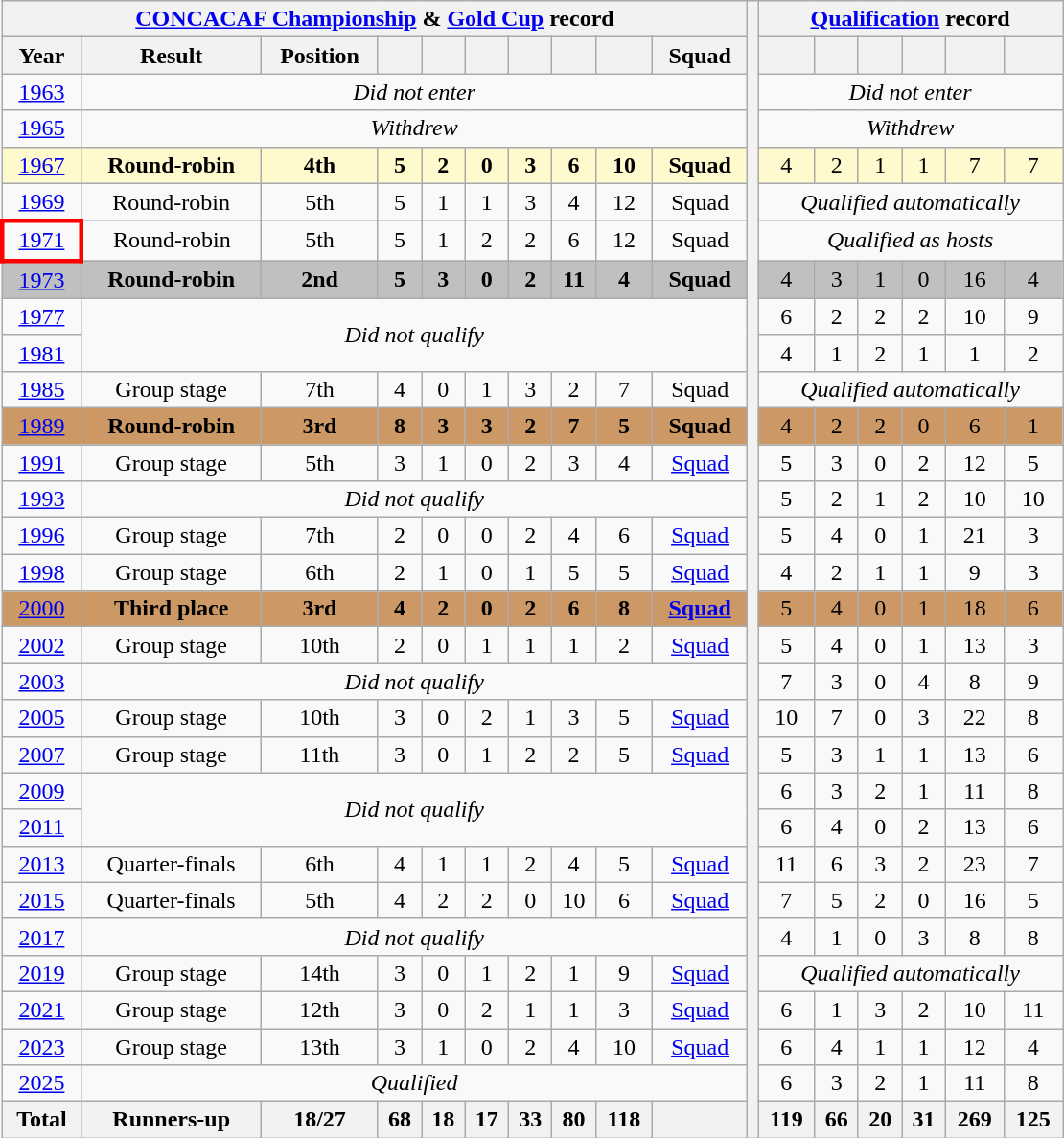<table class="wikitable" style="text-align: center;">
<tr>
<th colspan=10><a href='#'>CONCACAF Championship</a> & <a href='#'>Gold Cup</a> record</th>
<th width=1% rowspan="31"></th>
<th colspan=6><a href='#'>Qualification</a> record</th>
</tr>
<tr>
<th>Year</th>
<th>Result</th>
<th>Position</th>
<th></th>
<th></th>
<th></th>
<th></th>
<th></th>
<th></th>
<th>Squad</th>
<th></th>
<th></th>
<th></th>
<th></th>
<th></th>
<th></th>
</tr>
<tr>
<td> <a href='#'>1963</a></td>
<td colspan=9><em>Did not enter</em></td>
<td colspan=6><em>Did not enter</em></td>
</tr>
<tr>
<td> <a href='#'>1965</a></td>
<td colspan=9><em>Withdrew</em></td>
<td colspan=6><em>Withdrew</em></td>
</tr>
<tr style="background:LemonChiffon;">
<td> <a href='#'>1967</a></td>
<td><strong>Round-robin</strong></td>
<td><strong>4th</strong></td>
<td><strong>5</strong></td>
<td><strong>2</strong></td>
<td><strong>0</strong></td>
<td><strong>3</strong></td>
<td><strong>6</strong></td>
<td><strong>10</strong></td>
<td><strong>Squad</strong></td>
<td>4</td>
<td>2</td>
<td>1</td>
<td>1</td>
<td>7</td>
<td>7</td>
</tr>
<tr>
<td> <a href='#'>1969</a></td>
<td>Round-robin</td>
<td>5th</td>
<td>5</td>
<td>1</td>
<td>1</td>
<td>3</td>
<td>4</td>
<td>12</td>
<td>Squad</td>
<td colspan=6><em>Qualified automatically</em></td>
</tr>
<tr>
<td style="border: 3px solid red"> <a href='#'>1971</a></td>
<td>Round-robin</td>
<td>5th</td>
<td>5</td>
<td>1</td>
<td>2</td>
<td>2</td>
<td>6</td>
<td>12</td>
<td>Squad</td>
<td colspan=6><em>Qualified as hosts</em></td>
</tr>
<tr style="background:Silver;">
<td> <a href='#'>1973</a></td>
<td><strong>Round-robin</strong></td>
<td><strong>2nd</strong></td>
<td><strong>5</strong></td>
<td><strong>3</strong></td>
<td><strong>0</strong></td>
<td><strong>2</strong></td>
<td><strong>11</strong></td>
<td><strong>4</strong></td>
<td><strong>Squad</strong></td>
<td>4</td>
<td>3</td>
<td>1</td>
<td>0</td>
<td>16</td>
<td>4</td>
</tr>
<tr>
<td> <a href='#'>1977</a></td>
<td colspan=9 rowspan=2><em>Did not qualify</em></td>
<td>6</td>
<td>2</td>
<td>2</td>
<td>2</td>
<td>10</td>
<td>9</td>
</tr>
<tr>
<td> <a href='#'>1981</a></td>
<td>4</td>
<td>1</td>
<td>2</td>
<td>1</td>
<td>1</td>
<td>2</td>
</tr>
<tr>
<td><a href='#'>1985</a></td>
<td>Group stage</td>
<td>7th</td>
<td>4</td>
<td>0</td>
<td>1</td>
<td>3</td>
<td>2</td>
<td>7</td>
<td>Squad</td>
<td colspan=6><em>Qualified automatically</em></td>
</tr>
<tr style="background:#c96;">
<td><a href='#'>1989</a></td>
<td><strong>Round-robin</strong></td>
<td><strong>3rd</strong></td>
<td><strong>8</strong></td>
<td><strong>3</strong></td>
<td><strong>3</strong></td>
<td><strong>2</strong></td>
<td><strong>7</strong></td>
<td><strong>5</strong></td>
<td><strong>Squad</strong></td>
<td>4</td>
<td>2</td>
<td>2</td>
<td>0</td>
<td>6</td>
<td>1</td>
</tr>
<tr>
<td> <a href='#'>1991</a></td>
<td>Group stage</td>
<td>5th</td>
<td>3</td>
<td>1</td>
<td>0</td>
<td>2</td>
<td>3</td>
<td>4</td>
<td><a href='#'>Squad</a></td>
<td>5</td>
<td>3</td>
<td>0</td>
<td>2</td>
<td>12</td>
<td>5</td>
</tr>
<tr>
<td>  <a href='#'>1993</a></td>
<td colspan=9><em>Did not qualify</em></td>
<td>5</td>
<td>2</td>
<td>1</td>
<td>2</td>
<td>10</td>
<td>10</td>
</tr>
<tr>
<td> <a href='#'>1996</a></td>
<td>Group stage</td>
<td>7th</td>
<td>2</td>
<td>0</td>
<td>0</td>
<td>2</td>
<td>4</td>
<td>6</td>
<td><a href='#'>Squad</a></td>
<td>5</td>
<td>4</td>
<td>0</td>
<td>1</td>
<td>21</td>
<td>3</td>
</tr>
<tr>
<td> <a href='#'>1998</a></td>
<td>Group stage</td>
<td>6th</td>
<td>2</td>
<td>1</td>
<td>0</td>
<td>1</td>
<td>5</td>
<td>5</td>
<td><a href='#'>Squad</a></td>
<td>4</td>
<td>2</td>
<td>1</td>
<td>1</td>
<td>9</td>
<td>3</td>
</tr>
<tr style="background:#c96;">
<td> <a href='#'>2000</a></td>
<td><strong>Third place</strong></td>
<td><strong>3rd</strong></td>
<td><strong>4</strong></td>
<td><strong>2</strong></td>
<td><strong>0</strong></td>
<td><strong>2</strong></td>
<td><strong>6</strong></td>
<td><strong>8</strong></td>
<td><strong><a href='#'>Squad</a></strong></td>
<td>5</td>
<td>4</td>
<td>0</td>
<td>1</td>
<td>18</td>
<td>6</td>
</tr>
<tr>
<td> <a href='#'>2002</a></td>
<td>Group stage</td>
<td>10th</td>
<td>2</td>
<td>0</td>
<td>1</td>
<td>1</td>
<td>1</td>
<td>2</td>
<td><a href='#'>Squad</a></td>
<td>5</td>
<td>4</td>
<td>0</td>
<td>1</td>
<td>13</td>
<td>3</td>
</tr>
<tr>
<td>  <a href='#'>2003</a></td>
<td colspan=9><em>Did not qualify</em></td>
<td>7</td>
<td>3</td>
<td>0</td>
<td>4</td>
<td>8</td>
<td>9</td>
</tr>
<tr>
<td> <a href='#'>2005</a></td>
<td>Group stage</td>
<td>10th</td>
<td>3</td>
<td>0</td>
<td>2</td>
<td>1</td>
<td>3</td>
<td>5</td>
<td><a href='#'>Squad</a></td>
<td>10</td>
<td>7</td>
<td>0</td>
<td>3</td>
<td>22</td>
<td>8</td>
</tr>
<tr>
<td> <a href='#'>2007</a></td>
<td>Group stage</td>
<td>11th</td>
<td>3</td>
<td>0</td>
<td>1</td>
<td>2</td>
<td>2</td>
<td>5</td>
<td><a href='#'>Squad</a></td>
<td>5</td>
<td>3</td>
<td>1</td>
<td>1</td>
<td>13</td>
<td>6</td>
</tr>
<tr>
<td> <a href='#'>2009</a></td>
<td colspan=9 rowspan=2><em>Did not qualify</em></td>
<td>6</td>
<td>3</td>
<td>2</td>
<td>1</td>
<td>11</td>
<td>8</td>
</tr>
<tr>
<td> <a href='#'>2011</a></td>
<td>6</td>
<td>4</td>
<td>0</td>
<td>2</td>
<td>13</td>
<td>6</td>
</tr>
<tr>
<td> <a href='#'>2013</a></td>
<td>Quarter-finals</td>
<td>6th</td>
<td>4</td>
<td>1</td>
<td>1</td>
<td>2</td>
<td>4</td>
<td>5</td>
<td><a href='#'>Squad</a></td>
<td>11</td>
<td>6</td>
<td>3</td>
<td>2</td>
<td>23</td>
<td>7</td>
</tr>
<tr>
<td>  <a href='#'>2015</a></td>
<td>Quarter-finals</td>
<td>5th</td>
<td>4</td>
<td>2</td>
<td>2</td>
<td>0</td>
<td>10</td>
<td>6</td>
<td><a href='#'>Squad</a></td>
<td>7</td>
<td>5</td>
<td>2</td>
<td>0</td>
<td>16</td>
<td>5</td>
</tr>
<tr>
<td> <a href='#'>2017</a></td>
<td colspan=9><em>Did not qualify</em></td>
<td>4</td>
<td>1</td>
<td>0</td>
<td>3</td>
<td>8</td>
<td>8</td>
</tr>
<tr>
<td>   <a href='#'>2019</a></td>
<td>Group stage</td>
<td>14th</td>
<td>3</td>
<td>0</td>
<td>1</td>
<td>2</td>
<td>1</td>
<td>9</td>
<td><a href='#'>Squad</a></td>
<td colspan=6><em>Qualified automatically</em></td>
</tr>
<tr>
<td> <a href='#'>2021</a></td>
<td>Group stage</td>
<td>12th</td>
<td>3</td>
<td>0</td>
<td>2</td>
<td>1</td>
<td>1</td>
<td>3</td>
<td><a href='#'>Squad</a></td>
<td>6</td>
<td>1</td>
<td>3</td>
<td>2</td>
<td>10</td>
<td>11</td>
</tr>
<tr>
<td>  <a href='#'>2023</a></td>
<td>Group stage</td>
<td>13th</td>
<td>3</td>
<td>1</td>
<td>0</td>
<td>2</td>
<td>4</td>
<td>10</td>
<td><a href='#'>Squad</a></td>
<td>6</td>
<td>4</td>
<td>1</td>
<td>1</td>
<td>12</td>
<td>4</td>
</tr>
<tr>
<td>  <a href='#'>2025</a></td>
<td colspan=9><em>Qualified</em></td>
<td>6</td>
<td>3</td>
<td>2</td>
<td>1</td>
<td>11</td>
<td>8</td>
</tr>
<tr>
<th>Total</th>
<th>Runners-up</th>
<th>18/27</th>
<th>68</th>
<th>18</th>
<th>17</th>
<th>33</th>
<th>80</th>
<th>118</th>
<th></th>
<th>119</th>
<th>66</th>
<th>20</th>
<th>31</th>
<th>269</th>
<th>125</th>
</tr>
</table>
